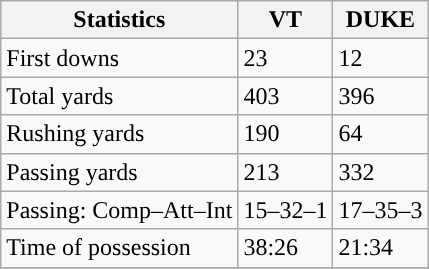<table class="wikitable" style="float: left;">
<tr>
<th>Statistics</th>
<th>VT</th>
<th>DUKE</th>
</tr>
<tr>
<td>First downs</td>
<td>23</td>
<td>12</td>
</tr>
<tr>
<td>Total yards</td>
<td>403</td>
<td>396</td>
</tr>
<tr>
<td>Rushing yards</td>
<td>190</td>
<td>64</td>
</tr>
<tr>
<td>Passing yards</td>
<td>213</td>
<td>332</td>
</tr>
<tr>
<td>Passing: Comp–Att–Int</td>
<td>15–32–1</td>
<td>17–35–3</td>
</tr>
<tr>
<td>Time of possession</td>
<td>38:26</td>
<td>21:34</td>
</tr>
<tr>
</tr>
</table>
